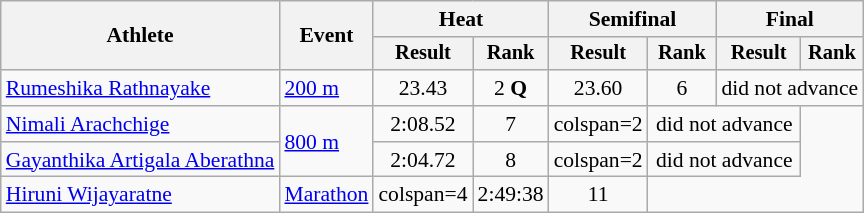<table class="wikitable" style="font-size:90%">
<tr>
<th rowspan=2>Athlete</th>
<th rowspan=2>Event</th>
<th colspan=2>Heat</th>
<th colspan=2>Semifinal</th>
<th colspan=2>Final</th>
</tr>
<tr style="font-size:95%">
<th>Result</th>
<th>Rank</th>
<th>Result</th>
<th>Rank</th>
<th>Result</th>
<th>Rank</th>
</tr>
<tr align=center>
<td align=left><a href='#'>Rumeshika Rathnayake</a></td>
<td align=left><a href='#'>200 m</a></td>
<td>23.43</td>
<td>2 <strong>Q</strong></td>
<td>23.60</td>
<td>6</td>
<td colspan=2>did not advance</td>
</tr>
<tr align=center>
<td align=left><a href='#'>Nimali Arachchige</a></td>
<td align=left rowspan=2><a href='#'>800 m</a></td>
<td>2:08.52</td>
<td>7</td>
<td>colspan=2 </td>
<td colspan=2>did not advance</td>
</tr>
<tr align=center>
<td align=left><a href='#'>Gayanthika Artigala Aberathna</a></td>
<td>2:04.72</td>
<td>8</td>
<td>colspan=2 </td>
<td colspan=2>did not advance</td>
</tr>
<tr align=center>
<td align=left><a href='#'>Hiruni Wijayaratne</a></td>
<td align=left><a href='#'>Marathon</a></td>
<td>colspan=4 </td>
<td>2:49:38</td>
<td>11</td>
</tr>
</table>
